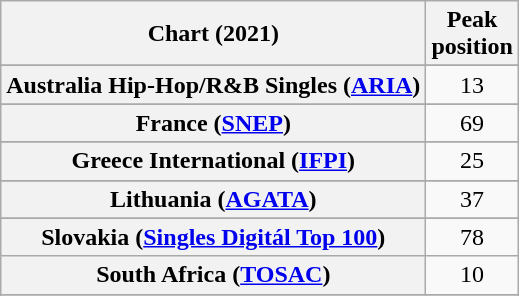<table class="wikitable sortable plainrowheaders" style="text-align:center">
<tr>
<th scope="col">Chart (2021)</th>
<th scope="col">Peak<br>position</th>
</tr>
<tr>
</tr>
<tr>
<th scope="row">Australia Hip-Hop/R&B Singles (<a href='#'>ARIA</a>)</th>
<td>13</td>
</tr>
<tr>
</tr>
<tr>
<th scope="row">France (<a href='#'>SNEP</a>)</th>
<td>69</td>
</tr>
<tr>
</tr>
<tr>
<th scope="row">Greece International (<a href='#'>IFPI</a>)</th>
<td>25</td>
</tr>
<tr>
</tr>
<tr>
<th scope="row">Lithuania (<a href='#'>AGATA</a>)</th>
<td>37</td>
</tr>
<tr>
</tr>
<tr>
<th scope="row">Slovakia (<a href='#'>Singles Digitál Top 100</a>)</th>
<td>78</td>
</tr>
<tr>
<th scope="row">South Africa (<a href='#'>TOSAC</a>)</th>
<td>10</td>
</tr>
<tr>
</tr>
<tr>
</tr>
<tr>
</tr>
<tr>
</tr>
</table>
